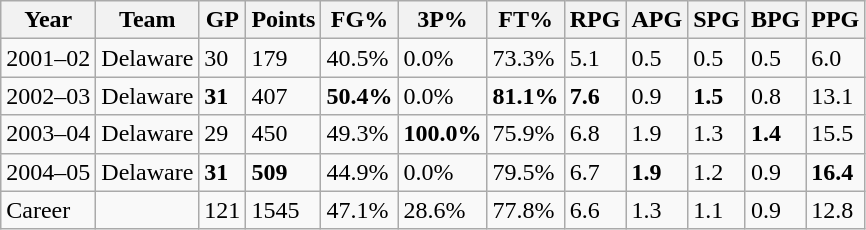<table class="wikitable">
<tr>
<th>Year</th>
<th>Team</th>
<th>GP</th>
<th>Points</th>
<th>FG%</th>
<th>3P%</th>
<th>FT%</th>
<th>RPG</th>
<th>APG</th>
<th>SPG</th>
<th>BPG</th>
<th>PPG</th>
</tr>
<tr>
<td>2001–02</td>
<td>Delaware</td>
<td>30</td>
<td>179</td>
<td>40.5%</td>
<td>0.0%</td>
<td>73.3%</td>
<td>5.1</td>
<td>0.5</td>
<td>0.5</td>
<td>0.5</td>
<td>6.0</td>
</tr>
<tr>
<td>2002–03</td>
<td>Delaware</td>
<td><strong>31</strong></td>
<td>407</td>
<td><strong>50.4%</strong></td>
<td>0.0%</td>
<td><strong>81.1%</strong></td>
<td><strong>7.6</strong></td>
<td>0.9</td>
<td><strong>1.5</strong></td>
<td>0.8</td>
<td>13.1</td>
</tr>
<tr>
<td>2003–04</td>
<td>Delaware</td>
<td>29</td>
<td>450</td>
<td>49.3%</td>
<td><strong>100.0%</strong></td>
<td>75.9%</td>
<td>6.8</td>
<td>1.9</td>
<td>1.3</td>
<td><strong>1.4</strong></td>
<td>15.5</td>
</tr>
<tr>
<td>2004–05</td>
<td>Delaware</td>
<td><strong>31</strong></td>
<td><strong>509</strong></td>
<td>44.9%</td>
<td>0.0%</td>
<td>79.5%</td>
<td>6.7</td>
<td><strong>1.9</strong></td>
<td>1.2</td>
<td>0.9</td>
<td><strong>16.4</strong></td>
</tr>
<tr>
<td>Career</td>
<td></td>
<td>121</td>
<td>1545</td>
<td>47.1%</td>
<td>28.6%</td>
<td>77.8%</td>
<td>6.6</td>
<td>1.3</td>
<td>1.1</td>
<td>0.9</td>
<td>12.8</td>
</tr>
</table>
